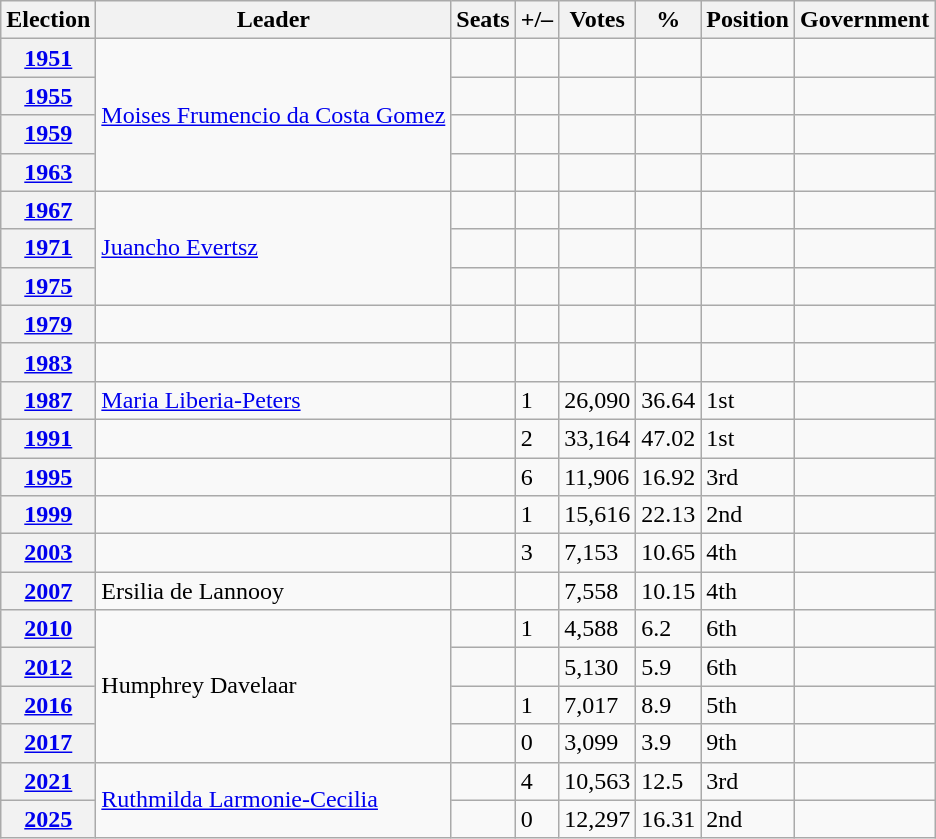<table class=wikitable style="text-align: left;">
<tr>
<th>Election</th>
<th>Leader</th>
<th>Seats</th>
<th>+/–</th>
<th>Votes</th>
<th>%</th>
<th>Position</th>
<th>Government</th>
</tr>
<tr>
<th><a href='#'>1951</a></th>
<td rowspan="4"><a href='#'>Moises Frumencio da Costa Gomez</a></td>
<td></td>
<td></td>
<td></td>
<td></td>
<td></td>
<td></td>
</tr>
<tr>
<th><a href='#'>1955</a></th>
<td></td>
<td></td>
<td></td>
<td></td>
<td></td>
<td></td>
</tr>
<tr>
<th><a href='#'>1959</a></th>
<td></td>
<td></td>
<td></td>
<td></td>
<td></td>
<td></td>
</tr>
<tr>
<th><a href='#'>1963</a></th>
<td></td>
<td></td>
<td></td>
<td></td>
<td></td>
<td></td>
</tr>
<tr>
<th><a href='#'>1967</a></th>
<td rowspan="3"><a href='#'>Juancho Evertsz</a></td>
<td></td>
<td></td>
<td></td>
<td></td>
<td></td>
<td></td>
</tr>
<tr>
<th><a href='#'>1971</a></th>
<td></td>
<td></td>
<td></td>
<td></td>
<td></td>
<td></td>
</tr>
<tr>
<th><a href='#'>1975</a></th>
<td></td>
<td></td>
<td></td>
<td></td>
<td></td>
<td></td>
</tr>
<tr>
<th><a href='#'>1979</a></th>
<td></td>
<td></td>
<td></td>
<td></td>
<td></td>
<td></td>
<td></td>
</tr>
<tr>
<th><a href='#'>1983</a></th>
<td></td>
<td></td>
<td></td>
<td></td>
<td></td>
<td></td>
<td></td>
</tr>
<tr>
<th><a href='#'>1987</a></th>
<td><a href='#'>Maria Liberia-Peters</a></td>
<td></td>
<td> 1</td>
<td>26,090</td>
<td>36.64</td>
<td>1st</td>
<td></td>
</tr>
<tr>
<th><a href='#'>1991</a></th>
<td></td>
<td></td>
<td> 2</td>
<td>33,164</td>
<td>47.02</td>
<td>1st</td>
<td></td>
</tr>
<tr>
<th><a href='#'>1995</a></th>
<td></td>
<td></td>
<td> 6</td>
<td>11,906</td>
<td>16.92</td>
<td>3rd</td>
<td></td>
</tr>
<tr>
<th><a href='#'>1999</a></th>
<td></td>
<td></td>
<td> 1</td>
<td>15,616</td>
<td>22.13</td>
<td>2nd</td>
<td></td>
</tr>
<tr>
<th><a href='#'>2003</a></th>
<td></td>
<td></td>
<td> 3</td>
<td>7,153</td>
<td>10.65</td>
<td>4th</td>
<td></td>
</tr>
<tr>
<th><a href='#'>2007</a></th>
<td>Ersilia de Lannooy</td>
<td></td>
<td></td>
<td>7,558</td>
<td>10.15</td>
<td>4th</td>
<td></td>
</tr>
<tr>
<th><a href='#'>2010</a></th>
<td rowspan="4">Humphrey Davelaar</td>
<td></td>
<td> 1</td>
<td>4,588</td>
<td>6.2</td>
<td>6th</td>
<td></td>
</tr>
<tr>
<th><a href='#'>2012</a></th>
<td></td>
<td></td>
<td>5,130</td>
<td>5.9</td>
<td>6th</td>
<td></td>
</tr>
<tr>
<th><a href='#'>2016</a></th>
<td></td>
<td> 1</td>
<td>7,017</td>
<td>8.9</td>
<td>5th</td>
<td></td>
</tr>
<tr>
<th><a href='#'>2017</a></th>
<td></td>
<td> 0</td>
<td>3,099</td>
<td>3.9</td>
<td>9th</td>
<td></td>
</tr>
<tr>
<th><a href='#'>2021</a></th>
<td rowspan="2" align="left"><a href='#'>Ruthmilda Larmonie-Cecilia</a></td>
<td></td>
<td> 4</td>
<td>10,563</td>
<td>12.5</td>
<td>3rd</td>
<td></td>
</tr>
<tr>
<th><a href='#'>2025</a></th>
<td></td>
<td> 0</td>
<td>12,297</td>
<td>16.31</td>
<td>2nd</td>
<td></td>
</tr>
</table>
